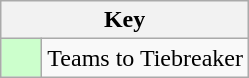<table class="wikitable" style="text-align: center;">
<tr>
<th colspan=2>Key</th>
</tr>
<tr>
<td style="background:#ccffcc; width:20px;"></td>
<td align=left>Teams to Tiebreaker</td>
</tr>
</table>
